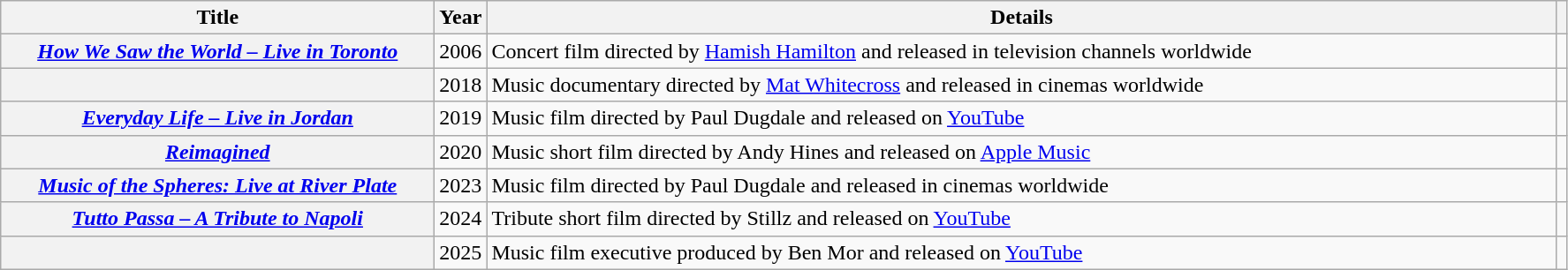<table class="wikitable sortable plainrowheaders" style="text-align:center;">
<tr>
<th scope="col" style="width:20em;">Title</th>
<th scope="col" style="width:2em;">Year</th>
<th scope="col" style="width:50em;" class="unsortable">Details</th>
<th scope="col" class="unsortable"></th>
</tr>
<tr>
<th scope="row"><em><a href='#'>How We Saw the World – Live in Toronto</a></em></th>
<td>2006</td>
<td style="text-align:left;">Concert film directed by <a href='#'>Hamish Hamilton</a> and released in television channels worldwide</td>
<td></td>
</tr>
<tr>
<th scope="row"></th>
<td>2018</td>
<td style="text-align:left;">Music documentary directed by <a href='#'>Mat Whitecross</a> and released in cinemas worldwide</td>
<td></td>
</tr>
<tr>
<th scope="row"><em><a href='#'>Everyday Life – Live in Jordan</a></em></th>
<td>2019</td>
<td style="text-align:left;">Music film directed by Paul Dugdale and released on <a href='#'>YouTube</a></td>
<td></td>
</tr>
<tr>
<th scope="row"><em><a href='#'>Reimagined</a></em></th>
<td>2020</td>
<td style="text-align:left;">Music short film directed by Andy Hines and released on <a href='#'>Apple Music</a></td>
<td></td>
</tr>
<tr>
<th scope="row"><em><a href='#'>Music of the Spheres: Live at River Plate</a></em></th>
<td>2023</td>
<td style="text-align:left;">Music film directed by Paul Dugdale and released in cinemas worldwide</td>
<td></td>
</tr>
<tr>
<th scope="row"><em><a href='#'>Tutto Passa – A Tribute to Napoli</a></em></th>
<td>2024</td>
<td style="text-align:left;">Tribute short film directed by Stillz and released on <a href='#'>YouTube</a></td>
<td></td>
</tr>
<tr>
<th scope="row"></th>
<td>2025</td>
<td style="text-align:left;">Music film executive produced by Ben Mor and released on <a href='#'>YouTube</a></td>
<td></td>
</tr>
</table>
